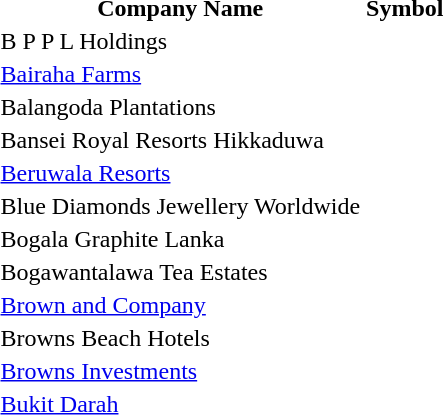<table style="background:transparent;">
<tr>
<th>Company Name</th>
<th>Symbol</th>
</tr>
<tr>
<td>B P P L Holdings</td>
<td></td>
</tr>
<tr>
<td><a href='#'>Bairaha Farms</a></td>
<td></td>
</tr>
<tr>
<td>Balangoda Plantations</td>
<td></td>
</tr>
<tr>
<td>Bansei Royal Resorts Hikkaduwa</td>
<td></td>
</tr>
<tr>
<td><a href='#'>Beruwala Resorts</a></td>
<td></td>
</tr>
<tr>
<td>Blue Diamonds Jewellery Worldwide</td>
<td></td>
</tr>
<tr>
<td>Bogala Graphite Lanka</td>
<td></td>
</tr>
<tr>
<td>Bogawantalawa Tea Estates</td>
<td></td>
</tr>
<tr>
<td><a href='#'>Brown and Company</a></td>
<td></td>
</tr>
<tr>
<td>Browns Beach Hotels</td>
<td></td>
</tr>
<tr>
<td><a href='#'>Browns Investments</a></td>
<td></td>
</tr>
<tr>
<td><a href='#'>Bukit Darah</a></td>
<td></td>
</tr>
</table>
